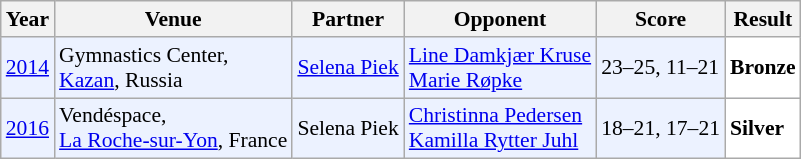<table class="sortable wikitable" style="font-size: 90%;">
<tr>
<th>Year</th>
<th>Venue</th>
<th>Partner</th>
<th>Opponent</th>
<th>Score</th>
<th>Result</th>
</tr>
<tr style="background:#ECF2FF">
<td align="center"><a href='#'>2014</a></td>
<td align="left">Gymnastics Center,<br><a href='#'>Kazan</a>, Russia</td>
<td align="left"> <a href='#'>Selena Piek</a></td>
<td align="left"> <a href='#'>Line Damkjær Kruse</a><br> <a href='#'>Marie Røpke</a></td>
<td align="left">23–25, 11–21</td>
<td style="text-align:left; background:white"> <strong>Bronze</strong></td>
</tr>
<tr style="background:#ECF2FF">
<td align="center"><a href='#'>2016</a></td>
<td align="left">Vendéspace,<br><a href='#'>La Roche-sur-Yon</a>, France</td>
<td align="left"> Selena Piek</td>
<td align="left"> <a href='#'>Christinna Pedersen</a><br> <a href='#'>Kamilla Rytter Juhl</a></td>
<td align="left">18–21, 17–21</td>
<td style="text-align:left; background:white"> <strong>Silver</strong></td>
</tr>
</table>
